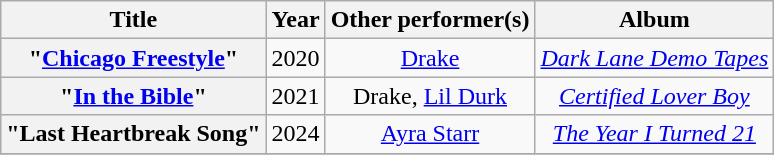<table class="wikitable plainrowheaders" style="text-align:center;">
<tr>
<th scope="col">Title</th>
<th scope="col">Year</th>
<th scope="col">Other performer(s)</th>
<th scope="col">Album</th>
</tr>
<tr>
<th scope="row">"<a href='#'>Chicago Freestyle</a>"</th>
<td>2020</td>
<td><a href='#'>Drake</a></td>
<td><em><a href='#'>Dark Lane Demo Tapes</a></em></td>
</tr>
<tr>
<th scope="row">"<a href='#'>In the Bible</a>"</th>
<td>2021</td>
<td>Drake, <a href='#'>Lil Durk</a></td>
<td><em><a href='#'>Certified Lover Boy</a></em></td>
</tr>
<tr>
<th scope="row">"Last Heartbreak Song"</th>
<td>2024</td>
<td><a href='#'>Ayra Starr</a></td>
<td><em><a href='#'>The Year I Turned 21</a></em></td>
</tr>
<tr>
</tr>
</table>
